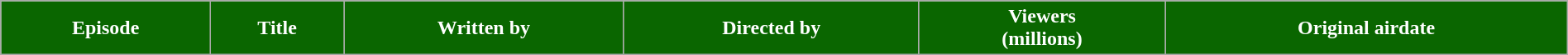<table class="wikitable plainrowheaders" style="width:100%;">
<tr style="color:#fff;">
<th style="background:#0A6600;">Episode</th>
<th style="background:#0A6600;">Title</th>
<th style="background:#0A6600;">Written by</th>
<th style="background:#0A6600;">Directed by</th>
<th style="background:#0A6600;">Viewers<br>(millions)</th>
<th style="background:#0A6600;">Original airdate<br>




</th>
</tr>
</table>
